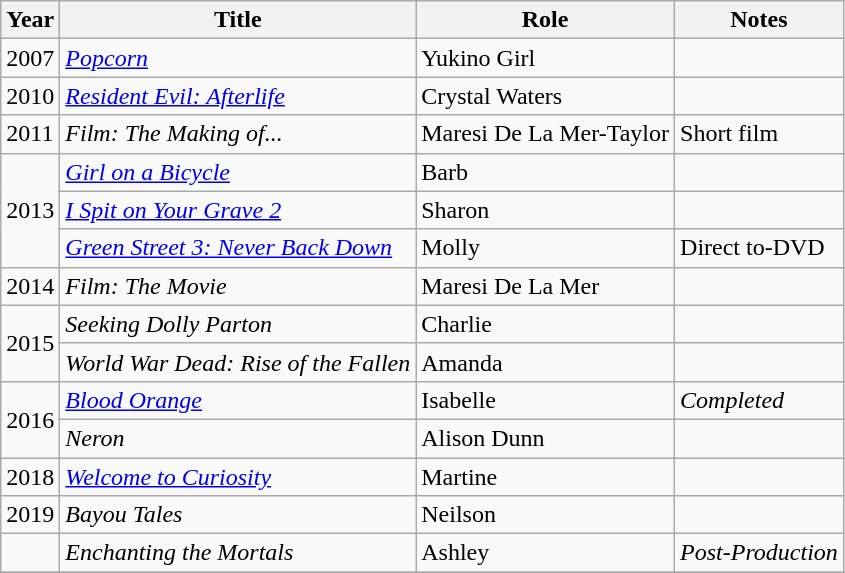<table class="wikitable">
<tr>
<th>Year</th>
<th>Title</th>
<th>Role</th>
<th>Notes</th>
</tr>
<tr>
<td>2007</td>
<td><em><a href='#'>Popcorn</a></em></td>
<td>Yukino Girl</td>
<td></td>
</tr>
<tr>
<td>2010</td>
<td><em><a href='#'>Resident Evil: Afterlife</a></em></td>
<td>Crystal Waters</td>
<td></td>
</tr>
<tr>
<td>2011</td>
<td><em>Film: The Making of...</em></td>
<td>Maresi De La Mer-Taylor</td>
<td>Short film</td>
</tr>
<tr>
<td rowspan="3">2013</td>
<td><em><a href='#'>Girl on a Bicycle</a></em></td>
<td>Barb</td>
<td></td>
</tr>
<tr>
<td><em><a href='#'>I Spit on Your Grave 2</a></em></td>
<td>Sharon</td>
<td></td>
</tr>
<tr>
<td><em><a href='#'>Green Street 3: Never Back Down</a></em></td>
<td>Molly</td>
<td>Direct to-DVD</td>
</tr>
<tr>
<td>2014</td>
<td><em>Film: The Movie</em></td>
<td>Maresi De La Mer</td>
<td></td>
</tr>
<tr>
<td rowspan="2">2015</td>
<td><em>Seeking Dolly Parton</em></td>
<td>Charlie</td>
<td></td>
</tr>
<tr>
<td><em>World War Dead: Rise of the Fallen</em></td>
<td>Amanda</td>
<td></td>
</tr>
<tr>
<td rowspan="2">2016</td>
<td><em><a href='#'>Blood Orange</a></em></td>
<td>Isabelle</td>
<td><em>Completed</em></td>
</tr>
<tr>
<td><em>Neron</em></td>
<td>Alison Dunn</td>
<td></td>
</tr>
<tr>
<td>2018</td>
<td><em><a href='#'>Welcome to Curiosity</a></em></td>
<td>Martine</td>
<td></td>
</tr>
<tr>
<td>2019</td>
<td><em>Bayou Tales</em></td>
<td>Neilson</td>
<td></td>
</tr>
<tr>
<td></td>
<td><em>Enchanting the Mortals</em></td>
<td>Ashley</td>
<td><em>Post-Production</em></td>
</tr>
<tr>
</tr>
</table>
